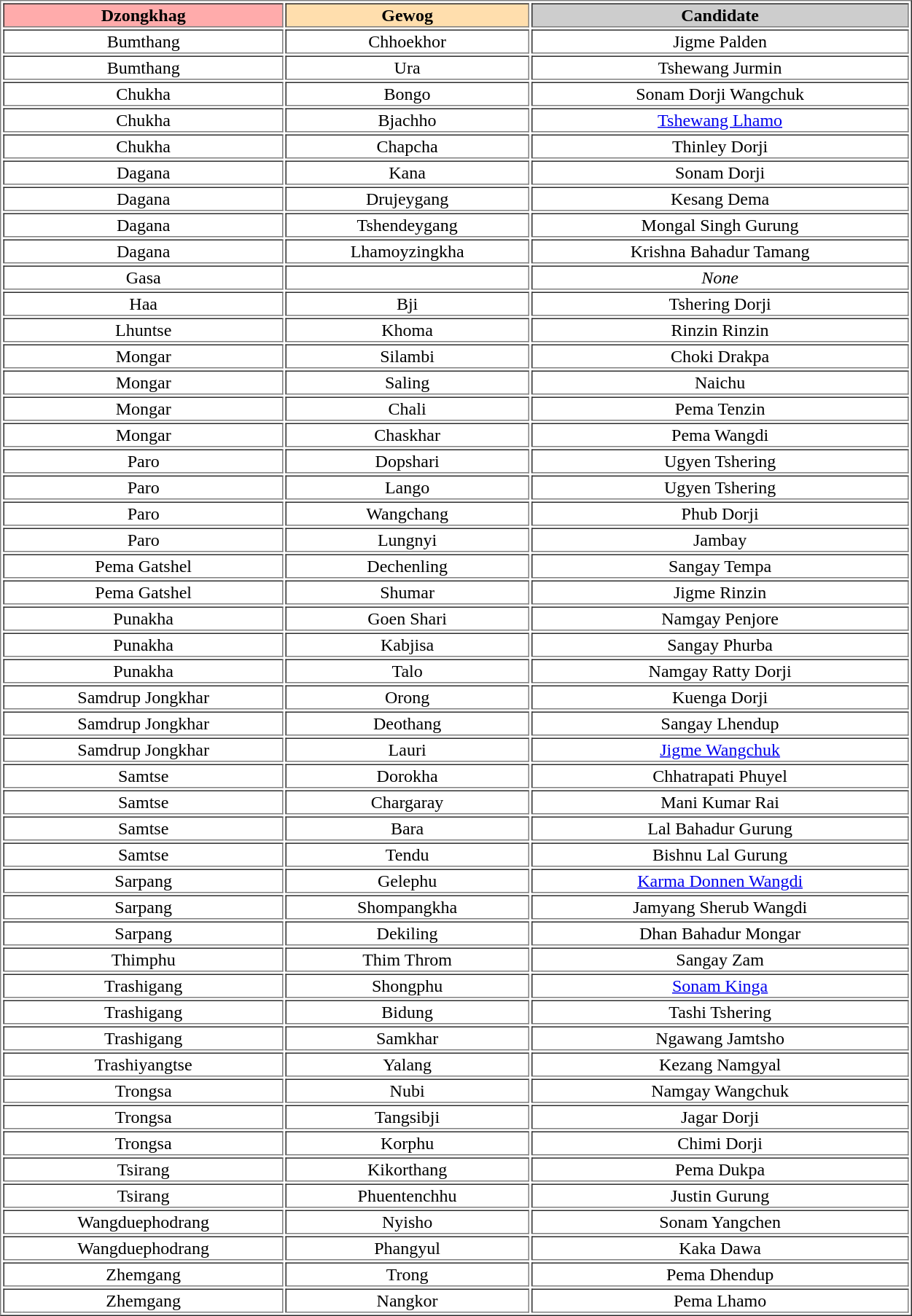<table border="1"  style="width:66%; text-align:center" align="left">
<tr>
<th style="background:#ffabab;">Dzongkhag</th>
<th style="background:#ffdead;">Gewog</th>
<th style="background:#cdcdcd;">Candidate</th>
</tr>
<tr>
<td>Bumthang</td>
<td>Chhoekhor</td>
<td>Jigme Palden</td>
</tr>
<tr>
<td>Bumthang</td>
<td>Ura</td>
<td>Tshewang Jurmin</td>
</tr>
<tr>
<td>Chukha</td>
<td>Bongo</td>
<td>Sonam Dorji Wangchuk</td>
</tr>
<tr>
<td>Chukha</td>
<td>Bjachho</td>
<td><a href='#'>Tshewang Lhamo</a></td>
</tr>
<tr>
<td>Chukha</td>
<td>Chapcha</td>
<td>Thinley Dorji</td>
</tr>
<tr>
<td>Dagana</td>
<td>Kana</td>
<td>Sonam Dorji</td>
</tr>
<tr>
<td>Dagana</td>
<td>Drujeygang</td>
<td>Kesang Dema</td>
</tr>
<tr>
<td>Dagana</td>
<td>Tshendeygang</td>
<td>Mongal Singh Gurung</td>
</tr>
<tr>
<td>Dagana</td>
<td>Lhamoyzingkha</td>
<td>Krishna Bahadur Tamang</td>
</tr>
<tr>
<td>Gasa</td>
<td></td>
<td><em>None</em></td>
</tr>
<tr>
<td>Haa</td>
<td>Bji</td>
<td>Tshering Dorji</td>
</tr>
<tr>
<td>Lhuntse</td>
<td>Khoma</td>
<td>Rinzin Rinzin</td>
</tr>
<tr>
<td>Mongar</td>
<td>Silambi</td>
<td>Choki Drakpa</td>
</tr>
<tr>
<td>Mongar</td>
<td>Saling</td>
<td>Naichu</td>
</tr>
<tr>
<td>Mongar</td>
<td>Chali</td>
<td>Pema Tenzin</td>
</tr>
<tr>
<td>Mongar</td>
<td>Chaskhar</td>
<td>Pema Wangdi</td>
</tr>
<tr>
<td>Paro</td>
<td>Dopshari</td>
<td>Ugyen Tshering</td>
</tr>
<tr>
<td>Paro</td>
<td>Lango</td>
<td>Ugyen Tshering</td>
</tr>
<tr>
<td>Paro</td>
<td>Wangchang</td>
<td>Phub Dorji</td>
</tr>
<tr>
<td>Paro</td>
<td>Lungnyi</td>
<td>Jambay</td>
</tr>
<tr>
<td>Pema Gatshel</td>
<td>Dechenling</td>
<td>Sangay Tempa</td>
</tr>
<tr>
<td>Pema Gatshel</td>
<td>Shumar</td>
<td>Jigme Rinzin</td>
</tr>
<tr>
<td>Punakha</td>
<td>Goen Shari</td>
<td>Namgay Penjore</td>
</tr>
<tr>
<td>Punakha</td>
<td>Kabjisa</td>
<td>Sangay Phurba</td>
</tr>
<tr>
<td>Punakha</td>
<td>Talo</td>
<td>Namgay Ratty Dorji</td>
</tr>
<tr>
<td>Samdrup Jongkhar</td>
<td>Orong</td>
<td>Kuenga Dorji</td>
</tr>
<tr>
<td>Samdrup Jongkhar</td>
<td>Deothang</td>
<td>Sangay Lhendup</td>
</tr>
<tr>
<td>Samdrup Jongkhar</td>
<td>Lauri</td>
<td><a href='#'>Jigme Wangchuk</a></td>
</tr>
<tr>
<td>Samtse</td>
<td>Dorokha</td>
<td>Chhatrapati Phuyel</td>
</tr>
<tr>
<td>Samtse</td>
<td>Chargaray</td>
<td>Mani Kumar Rai</td>
</tr>
<tr>
<td>Samtse</td>
<td>Bara</td>
<td>Lal Bahadur Gurung</td>
</tr>
<tr>
<td>Samtse</td>
<td>Tendu</td>
<td>Bishnu Lal Gurung</td>
</tr>
<tr>
<td>Sarpang</td>
<td>Gelephu</td>
<td><a href='#'>Karma Donnen Wangdi</a></td>
</tr>
<tr>
<td>Sarpang</td>
<td>Shompangkha</td>
<td>Jamyang Sherub Wangdi</td>
</tr>
<tr>
<td>Sarpang</td>
<td>Dekiling</td>
<td>Dhan Bahadur Mongar</td>
</tr>
<tr>
<td>Thimphu</td>
<td>Thim Throm</td>
<td>Sangay Zam</td>
</tr>
<tr>
<td>Trashigang</td>
<td>Shongphu</td>
<td><a href='#'>Sonam Kinga</a></td>
</tr>
<tr>
<td>Trashigang</td>
<td>Bidung</td>
<td>Tashi Tshering</td>
</tr>
<tr>
<td>Trashigang</td>
<td>Samkhar</td>
<td>Ngawang Jamtsho</td>
</tr>
<tr>
<td>Trashiyangtse</td>
<td>Yalang</td>
<td>Kezang Namgyal</td>
</tr>
<tr>
<td>Trongsa</td>
<td>Nubi</td>
<td>Namgay Wangchuk</td>
</tr>
<tr>
<td>Trongsa</td>
<td>Tangsibji</td>
<td>Jagar Dorji</td>
</tr>
<tr>
<td>Trongsa</td>
<td>Korphu</td>
<td>Chimi Dorji</td>
</tr>
<tr>
<td>Tsirang</td>
<td>Kikorthang</td>
<td>Pema Dukpa</td>
</tr>
<tr>
<td>Tsirang</td>
<td>Phuentenchhu</td>
<td>Justin Gurung</td>
</tr>
<tr>
<td>Wangduephodrang</td>
<td>Nyisho</td>
<td>Sonam Yangchen</td>
</tr>
<tr>
<td>Wangduephodrang</td>
<td>Phangyul</td>
<td>Kaka Dawa</td>
</tr>
<tr>
<td>Zhemgang</td>
<td>Trong</td>
<td>Pema Dhendup</td>
</tr>
<tr>
<td>Zhemgang</td>
<td>Nangkor</td>
<td>Pema Lhamo</td>
</tr>
</table>
